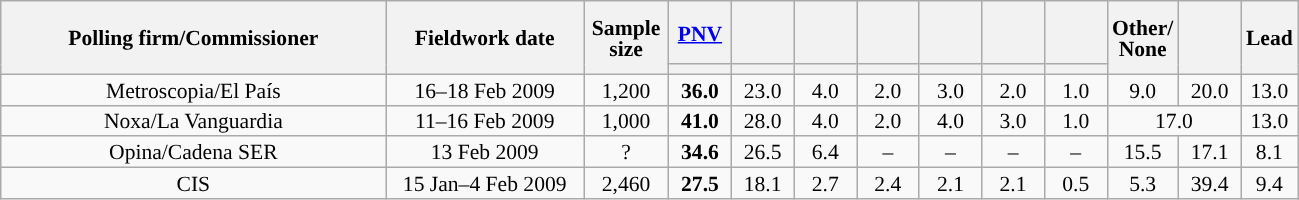<table class="wikitable collapsible collapsed" style="text-align:center; font-size:90%; line-height:14px;">
<tr style="height:42px;">
<th style="width:250px;" rowspan="2">Polling firm/Commissioner</th>
<th style="width:125px;" rowspan="2">Fieldwork date</th>
<th style="width:50px;" rowspan="2">Sample size</th>
<th style="width:35px;"><a href='#'>PNV</a></th>
<th style="width:35px;"></th>
<th style="width:35px;"></th>
<th style="width:35px;"></th>
<th style="width:35px;"></th>
<th style="width:35px;"></th>
<th style="width:35px;"></th>
<th style="width:35px;" rowspan="2">Other/<br>None</th>
<th style="width:35px;" rowspan="2"></th>
<th style="width:30px;" rowspan="2">Lead</th>
</tr>
<tr>
<th style="color:inherit;background:"></th>
<th style="color:inherit;background:"></th>
<th style="color:inherit;background:"></th>
<th style="color:inherit;background:"></th>
<th style="color:inherit;background:"></th>
<th style="color:inherit;background:"></th>
<th style="color:inherit;background:"></th>
</tr>
<tr>
<td>Metroscopia/El País</td>
<td>16–18 Feb 2009</td>
<td>1,200</td>
<td><strong>36.0</strong></td>
<td>23.0</td>
<td>4.0</td>
<td>2.0</td>
<td>3.0</td>
<td>2.0</td>
<td>1.0</td>
<td>9.0</td>
<td>20.0</td>
<td style="background:">13.0</td>
</tr>
<tr>
<td>Noxa/La Vanguardia</td>
<td>11–16 Feb 2009</td>
<td>1,000</td>
<td><strong>41.0</strong></td>
<td>28.0</td>
<td>4.0</td>
<td>2.0</td>
<td>4.0</td>
<td>3.0</td>
<td>1.0</td>
<td colspan="2">17.0</td>
<td style="background:">13.0</td>
</tr>
<tr>
<td>Opina/Cadena SER</td>
<td>13 Feb 2009</td>
<td>?</td>
<td><strong>34.6</strong></td>
<td>26.5</td>
<td>6.4</td>
<td>–</td>
<td>–</td>
<td>–</td>
<td>–</td>
<td>15.5</td>
<td>17.1</td>
<td style="background:">8.1</td>
</tr>
<tr>
<td>CIS</td>
<td>15 Jan–4 Feb 2009</td>
<td>2,460</td>
<td><strong>27.5</strong></td>
<td>18.1</td>
<td>2.7</td>
<td>2.4</td>
<td>2.1</td>
<td>2.1</td>
<td>0.5</td>
<td>5.3</td>
<td>39.4</td>
<td style="background:">9.4</td>
</tr>
</table>
